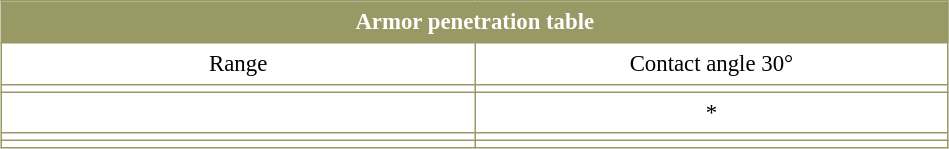<table border=0 cellspacing=0 cellpadding=2 style="margin:0 0 .5em 1em; width:50%; background:#fff; border-collapse:collapse; border:1px solid #996; line-height:1.5; font-size:95%;">
<tr style="vertical-align:top; text-align:center; border:1px solid #996; background-color:#996; color:#fff">
<td colspan="2"><strong>Armor penetration table</strong></td>
</tr>
<tr style="vertical-align:top; text-align:center; border:1px solid #996;">
<td width="33%"  style="border:1px solid #996">Range</td>
<td width="33%"  style="border:1px solid #996">Contact angle 30°</td>
</tr>
<tr style="vertical-align:top; text-align:center;">
<td style="border:1px solid #996"></td>
<td style="border:1px solid #996"></td>
</tr>
<tr style="vertical-align:top; text-align:center;">
<td style="border:1px solid #996"></td>
<td style="border:1px solid #996">*</td>
</tr>
<tr style="vertical-align:top; text-align:center;">
<td style="border:1px solid #996"></td>
<td style="border:1px solid #996"></td>
</tr>
<tr style="vertical-align:top; text-align:center;">
<td style="border:1px solid #996"></td>
<td style="border:1px solid #996"></td>
</tr>
</table>
